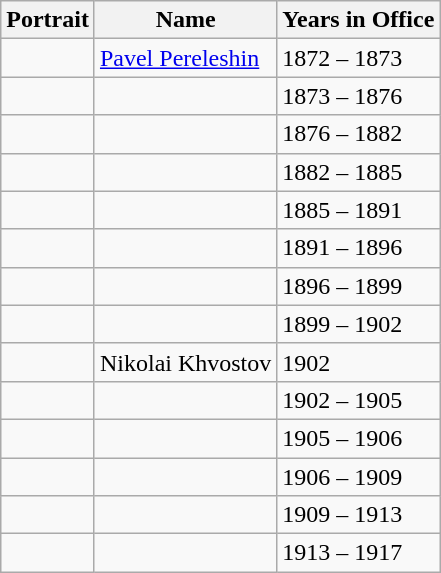<table class="wikitable">
<tr>
<th>Portrait</th>
<th>Name</th>
<th>Years in Office</th>
</tr>
<tr>
<td></td>
<td><a href='#'>Pavel Pereleshin</a></td>
<td>1872 – 1873</td>
</tr>
<tr>
<td></td>
<td></td>
<td>1873 – 1876</td>
</tr>
<tr>
<td></td>
<td></td>
<td>1876 – 1882</td>
</tr>
<tr>
<td></td>
<td></td>
<td>1882 – 1885</td>
</tr>
<tr>
<td></td>
<td></td>
<td>1885 – 1891</td>
</tr>
<tr>
<td></td>
<td></td>
<td>1891 – 1896</td>
</tr>
<tr>
<td></td>
<td></td>
<td>1896 – 1899</td>
</tr>
<tr>
<td></td>
<td></td>
<td>1899 – 1902</td>
</tr>
<tr>
<td></td>
<td>Nikolai Khvostov</td>
<td>1902</td>
</tr>
<tr>
<td></td>
<td></td>
<td>1902 – 1905</td>
</tr>
<tr>
<td></td>
<td></td>
<td>1905 – 1906</td>
</tr>
<tr>
<td></td>
<td></td>
<td>1906 – 1909</td>
</tr>
<tr>
<td></td>
<td></td>
<td>1909 – 1913</td>
</tr>
<tr>
<td></td>
<td></td>
<td>1913 – 1917</td>
</tr>
</table>
